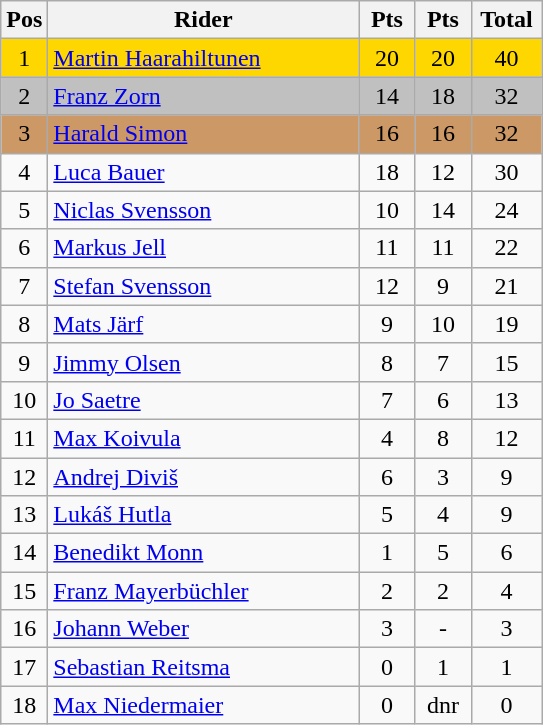<table class="wikitable" style="font-size: 100%">
<tr>
<th width="20">Pos</th>
<th width="200">Rider</th>
<th width="30">Pts</th>
<th width="30">Pts</th>
<th width="40">Total</th>
</tr>
<tr align="center" style="background-color: gold;">
<td>1</td>
<td align="left"> <a href='#'>Martin Haarahiltunen</a></td>
<td>20</td>
<td>20</td>
<td>40</td>
</tr>
<tr align="center" style="background-color: silver;">
<td>2</td>
<td align="left"> <a href='#'>Franz Zorn</a></td>
<td>14</td>
<td>18</td>
<td>32</td>
</tr>
<tr align="center" style="background-color: #cc9966;">
<td>3</td>
<td align="left"> <a href='#'>Harald Simon</a></td>
<td>16</td>
<td>16</td>
<td>32</td>
</tr>
<tr align="center">
<td>4</td>
<td align="left"> <a href='#'>Luca Bauer</a></td>
<td>18</td>
<td>12</td>
<td>30</td>
</tr>
<tr align="center">
<td>5</td>
<td align="left"> <a href='#'>Niclas Svensson</a></td>
<td>10</td>
<td>14</td>
<td>24</td>
</tr>
<tr align="center">
<td>6</td>
<td align="left"> <a href='#'>Markus Jell</a></td>
<td>11</td>
<td>11</td>
<td>22</td>
</tr>
<tr align="center">
<td>7</td>
<td align="left"> <a href='#'>Stefan Svensson</a></td>
<td>12</td>
<td>9</td>
<td>21</td>
</tr>
<tr align="center">
<td>8</td>
<td align="left"> <a href='#'>Mats Järf</a></td>
<td>9</td>
<td>10</td>
<td>19</td>
</tr>
<tr align="center">
<td>9</td>
<td align="left"> <a href='#'>Jimmy Olsen</a></td>
<td>8</td>
<td>7</td>
<td>15</td>
</tr>
<tr align="center">
<td>10</td>
<td align="left"> <a href='#'>Jo Saetre</a></td>
<td>7</td>
<td>6</td>
<td>13</td>
</tr>
<tr align="center">
<td>11</td>
<td align="left"> <a href='#'>Max Koivula</a></td>
<td>4</td>
<td>8</td>
<td>12</td>
</tr>
<tr align="center">
<td>12</td>
<td align="left"> <a href='#'>Andrej Diviš</a></td>
<td>6</td>
<td>3</td>
<td>9</td>
</tr>
<tr align="center">
<td>13</td>
<td align="left"> <a href='#'>Lukáš Hutla</a></td>
<td>5</td>
<td>4</td>
<td>9</td>
</tr>
<tr align="center">
<td>14</td>
<td align="left"> <a href='#'>Benedikt Monn</a></td>
<td>1</td>
<td>5</td>
<td>6</td>
</tr>
<tr align="center">
<td>15</td>
<td align="left"> <a href='#'>Franz Mayerbüchler</a></td>
<td>2</td>
<td>2</td>
<td>4</td>
</tr>
<tr align="center">
<td>16</td>
<td align="left"> <a href='#'>Johann Weber</a></td>
<td>3</td>
<td>-</td>
<td>3</td>
</tr>
<tr align="center">
<td>17</td>
<td align="left"> <a href='#'>Sebastian Reitsma</a></td>
<td>0</td>
<td>1</td>
<td>1</td>
</tr>
<tr align="center">
<td>18</td>
<td align="left"> <a href='#'>Max Niedermaier</a></td>
<td>0</td>
<td>dnr</td>
<td>0</td>
</tr>
</table>
